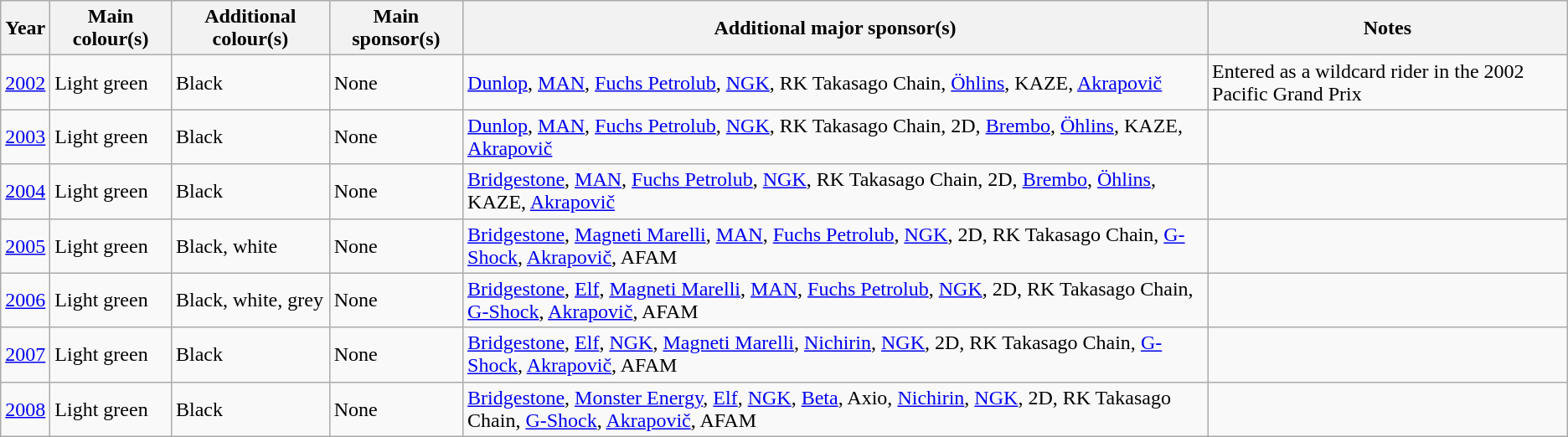<table class="wikitable">
<tr>
<th>Year</th>
<th>Main colour(s)</th>
<th>Additional colour(s)</th>
<th>Main sponsor(s)</th>
<th>Additional major sponsor(s)</th>
<th>Notes</th>
</tr>
<tr>
<td><a href='#'>2002</a></td>
<td>Light green</td>
<td>Black</td>
<td>None</td>
<td><a href='#'>Dunlop</a>, <a href='#'>MAN</a>, <a href='#'>Fuchs Petrolub</a>, <a href='#'>NGK</a>, RK Takasago Chain, <a href='#'>Öhlins</a>, KAZE, <a href='#'>Akrapovič</a></td>
<td>Entered as a wildcard rider in the 2002 Pacific Grand Prix</td>
</tr>
<tr>
<td><a href='#'>2003</a></td>
<td>Light green</td>
<td>Black</td>
<td>None</td>
<td><a href='#'>Dunlop</a>, <a href='#'>MAN</a>, <a href='#'>Fuchs Petrolub</a>, <a href='#'>NGK</a>, RK Takasago Chain, 2D, <a href='#'>Brembo</a>, <a href='#'>Öhlins</a>, KAZE, <a href='#'>Akrapovič</a></td>
<td></td>
</tr>
<tr>
<td><a href='#'>2004</a></td>
<td>Light green</td>
<td>Black</td>
<td>None</td>
<td><a href='#'>Bridgestone</a>, <a href='#'>MAN</a>, <a href='#'>Fuchs Petrolub</a>, <a href='#'>NGK</a>, RK Takasago Chain, 2D, <a href='#'>Brembo</a>, <a href='#'>Öhlins</a>, KAZE, <a href='#'>Akrapovič</a></td>
<td></td>
</tr>
<tr>
<td><a href='#'>2005</a></td>
<td>Light green</td>
<td>Black, white</td>
<td>None</td>
<td><a href='#'>Bridgestone</a>, <a href='#'>Magneti Marelli</a>, <a href='#'>MAN</a>, <a href='#'>Fuchs Petrolub</a>, <a href='#'>NGK</a>, 2D, RK Takasago Chain, <a href='#'>G-Shock</a>, <a href='#'>Akrapovič</a>, AFAM</td>
<td></td>
</tr>
<tr>
<td><a href='#'>2006</a></td>
<td>Light green</td>
<td>Black, white, grey</td>
<td>None</td>
<td><a href='#'>Bridgestone</a>, <a href='#'>Elf</a>, <a href='#'>Magneti Marelli</a>, <a href='#'>MAN</a>, <a href='#'>Fuchs Petrolub</a>, <a href='#'>NGK</a>, 2D, RK Takasago Chain, <a href='#'>G-Shock</a>, <a href='#'>Akrapovič</a>, AFAM</td>
<td></td>
</tr>
<tr>
<td><a href='#'>2007</a></td>
<td>Light green</td>
<td>Black</td>
<td>None</td>
<td><a href='#'>Bridgestone</a>, <a href='#'>Elf</a>, <a href='#'>NGK</a>, <a href='#'>Magneti Marelli</a>, <a href='#'>Nichirin</a>, <a href='#'>NGK</a>, 2D, RK Takasago Chain, <a href='#'>G-Shock</a>, <a href='#'>Akrapovič</a>, AFAM</td>
<td></td>
</tr>
<tr>
<td><a href='#'>2008</a></td>
<td>Light green</td>
<td>Black</td>
<td>None</td>
<td><a href='#'>Bridgestone</a>, <a href='#'>Monster Energy</a>, <a href='#'>Elf</a>, <a href='#'>NGK</a>, <a href='#'>Beta</a>, Axio, <a href='#'>Nichirin</a>, <a href='#'>NGK</a>, 2D, RK Takasago Chain, <a href='#'>G-Shock</a>, <a href='#'>Akrapovič</a>, AFAM</td>
<td></td>
</tr>
</table>
